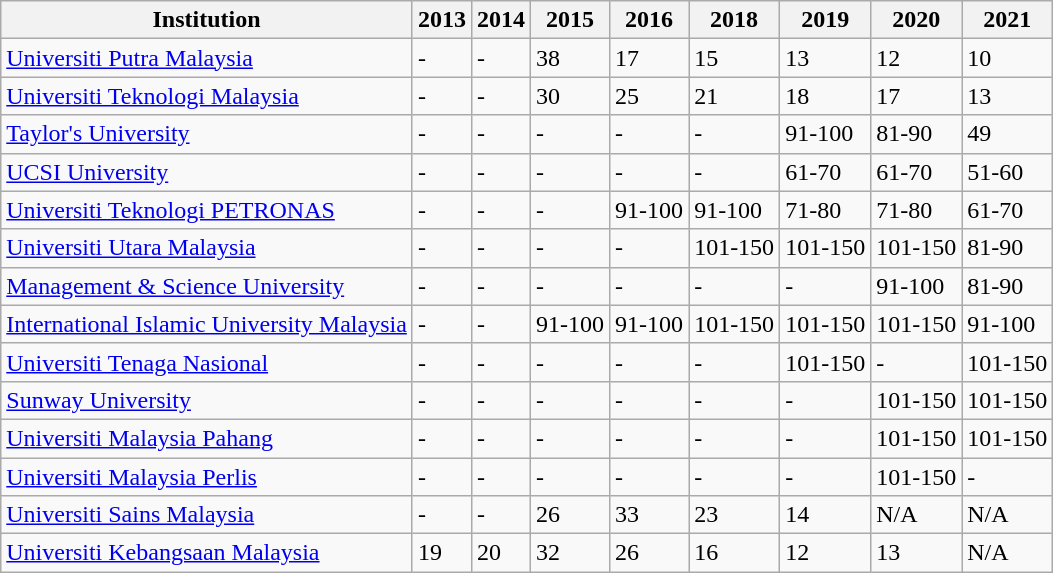<table class="sortable wikitable" border="1">
<tr>
<th>Institution</th>
<th>2013</th>
<th>2014</th>
<th>2015</th>
<th>2016</th>
<th>2018</th>
<th>2019</th>
<th>2020</th>
<th>2021</th>
</tr>
<tr>
<td><a href='#'>Universiti Putra Malaysia</a></td>
<td>-</td>
<td>-</td>
<td>38</td>
<td>17</td>
<td>15</td>
<td>13</td>
<td>12</td>
<td>10</td>
</tr>
<tr>
<td><a href='#'>Universiti Teknologi Malaysia</a></td>
<td>-</td>
<td>-</td>
<td>30</td>
<td>25</td>
<td>21</td>
<td>18</td>
<td>17</td>
<td>13</td>
</tr>
<tr>
<td><a href='#'>Taylor's University</a></td>
<td>-</td>
<td>-</td>
<td>-</td>
<td>-</td>
<td>-</td>
<td>91-100</td>
<td>81-90</td>
<td>49</td>
</tr>
<tr>
<td><a href='#'>UCSI University</a></td>
<td>-</td>
<td>-</td>
<td>-</td>
<td>-</td>
<td>-</td>
<td>61-70</td>
<td>61-70</td>
<td>51-60</td>
</tr>
<tr>
<td><a href='#'>Universiti Teknologi PETRONAS</a></td>
<td>-</td>
<td>-</td>
<td>-</td>
<td>91-100</td>
<td>91-100</td>
<td>71-80</td>
<td>71-80</td>
<td>61-70</td>
</tr>
<tr>
<td><a href='#'>Universiti Utara Malaysia</a></td>
<td>-</td>
<td>-</td>
<td>-</td>
<td>-</td>
<td>101-150</td>
<td>101-150</td>
<td>101-150</td>
<td>81-90</td>
</tr>
<tr>
<td><a href='#'>Management & Science University</a></td>
<td>-</td>
<td>-</td>
<td>-</td>
<td>-</td>
<td>-</td>
<td>-</td>
<td>91-100</td>
<td>81-90</td>
</tr>
<tr>
<td><a href='#'>International Islamic University Malaysia</a></td>
<td>-</td>
<td>-</td>
<td>91-100</td>
<td>91-100</td>
<td>101-150</td>
<td>101-150</td>
<td>101-150</td>
<td>91-100</td>
</tr>
<tr>
<td><a href='#'>Universiti Tenaga Nasional</a></td>
<td>-</td>
<td>-</td>
<td>-</td>
<td>-</td>
<td>-</td>
<td>101-150</td>
<td>-</td>
<td>101-150</td>
</tr>
<tr>
<td><a href='#'>Sunway University</a></td>
<td>-</td>
<td>-</td>
<td>-</td>
<td>-</td>
<td>-</td>
<td>-</td>
<td>101-150</td>
<td>101-150</td>
</tr>
<tr>
<td><a href='#'>Universiti Malaysia Pahang</a></td>
<td>-</td>
<td>-</td>
<td>-</td>
<td>-</td>
<td>-</td>
<td>-</td>
<td>101-150</td>
<td>101-150</td>
</tr>
<tr>
<td><a href='#'>Universiti Malaysia Perlis</a></td>
<td>-</td>
<td>-</td>
<td>-</td>
<td>-</td>
<td>-</td>
<td>-</td>
<td>101-150</td>
<td>-</td>
</tr>
<tr>
<td><a href='#'>Universiti Sains Malaysia</a></td>
<td>-</td>
<td>-</td>
<td>26</td>
<td>33</td>
<td>23</td>
<td>14</td>
<td>N/A</td>
<td>N/A</td>
</tr>
<tr>
<td><a href='#'>Universiti Kebangsaan Malaysia</a></td>
<td>19</td>
<td>20</td>
<td>32</td>
<td>26</td>
<td>16</td>
<td>12</td>
<td>13</td>
<td>N/A</td>
</tr>
</table>
